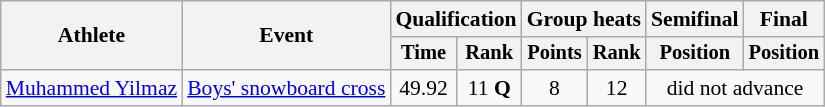<table class="wikitable" style="font-size:90%">
<tr>
<th rowspan="2">Athlete</th>
<th rowspan="2">Event</th>
<th colspan=2>Qualification</th>
<th colspan=2>Group heats</th>
<th>Semifinal</th>
<th>Final</th>
</tr>
<tr style="font-size:95%">
<th>Time</th>
<th>Rank</th>
<th>Points</th>
<th>Rank</th>
<th>Position</th>
<th>Position</th>
</tr>
<tr align=center>
<td align=left><a href='#'>Muhammed Yilmaz</a></td>
<td align=left><a href='#'>Boys' snowboard cross</a></td>
<td>49.92</td>
<td>11 <strong>Q</strong></td>
<td>8</td>
<td>12</td>
<td colspan=2>did not advance</td>
</tr>
</table>
